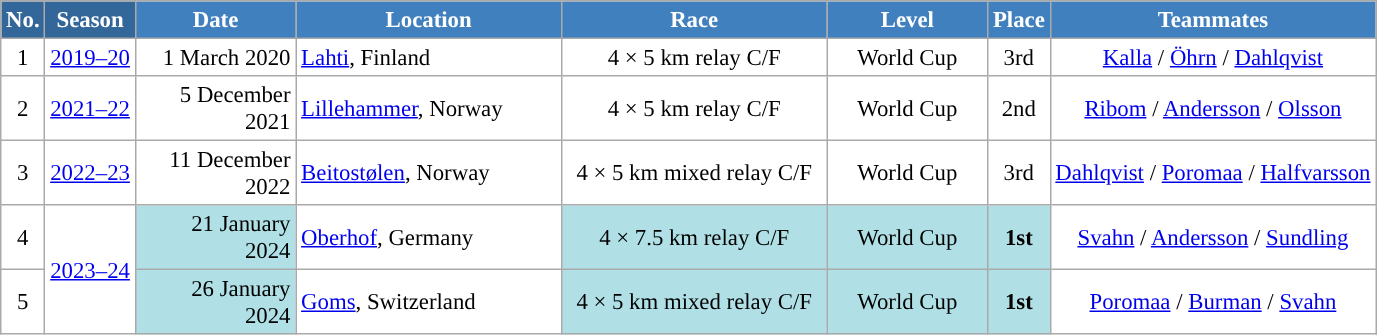<table class="wikitable sortable" style="font-size:95%; text-align:center; border:grey solid 1px; border-collapse:collapse; background:#ffffff;">
<tr style="background:#efefef;">
<th style="background-color:#369; color:white;">No.</th>
<th style="background-color:#369; color:white;">Season</th>
<th style="background-color:#4180be; color:white; width:100px;">Date</th>
<th style="background-color:#4180be; color:white; width:170px;">Location</th>
<th style="background-color:#4180be; color:white; width:170px;">Race</th>
<th style="background-color:#4180be; color:white; width:100px;">Level</th>
<th style="background-color:#4180be; color:white;">Place</th>
<th style="background-color:#4180be; color:white;">Teammates</th>
</tr>
<tr>
<td align=center>1</td>
<td rowspan=1 align=center><a href='#'>2019–20</a></td>
<td align=right>1 March 2020</td>
<td align=left> <a href='#'>Lahti</a>, Finland</td>
<td>4 × 5 km relay C/F</td>
<td> World Cup </td>
<td>3rd</td>
<td><a href='#'>Kalla</a> / <a href='#'>Öhrn</a> / <a href='#'>Dahlqvist</a></td>
</tr>
<tr>
<td align=center>2</td>
<td rowspan=1 align=center><a href='#'>2021–22</a></td>
<td align=right>5 December 2021</td>
<td align=left> <a href='#'>Lillehammer</a>, Norway</td>
<td>4 × 5 km relay C/F</td>
<td> World Cup </td>
<td>2nd</td>
<td><a href='#'>Ribom</a> / <a href='#'>Andersson</a> / <a href='#'>Olsson</a></td>
</tr>
<tr>
<td align=center>3</td>
<td align=center><a href='#'>2022–23</a></td>
<td align=right>11 December 2022</td>
<td align=left> <a href='#'>Beitostølen</a>, Norway</td>
<td>4 × 5 km mixed relay C/F</td>
<td>World Cup</td>
<td>3rd</td>
<td><a href='#'>Dahlqvist</a> / <a href='#'>Poromaa</a> / <a href='#'>Halfvarsson</a></td>
</tr>
<tr>
<td align=center>4</td>
<td rowspan=2 align=center><a href='#'>2023–24</a></td>
<td bgcolor="#BOEOE6" align=right>21 January 2024</td>
<td align=left> <a href='#'>Oberhof</a>, Germany</td>
<td bgcolor="#BOEOE6">4 × 7.5 km relay C/F</td>
<td bgcolor="#BOEOE6">World Cup</td>
<td bgcolor="#BOEOE6"><strong>1st</strong></td>
<td><a href='#'>Svahn</a> / <a href='#'>Andersson</a> / <a href='#'>Sundling</a></td>
</tr>
<tr>
<td align=center>5</td>
<td bgcolor="#BOEOE6" align=right>26 January 2024</td>
<td align=left> <a href='#'>Goms</a>, Switzerland</td>
<td bgcolor="#BOEOE6">4 × 5 km mixed relay C/F</td>
<td bgcolor="#BOEOE6">World Cup</td>
<td bgcolor="#BOEOE6"><strong>1st</strong></td>
<td><a href='#'>Poromaa</a> / <a href='#'>Burman</a> / <a href='#'>Svahn</a></td>
</tr>
</table>
